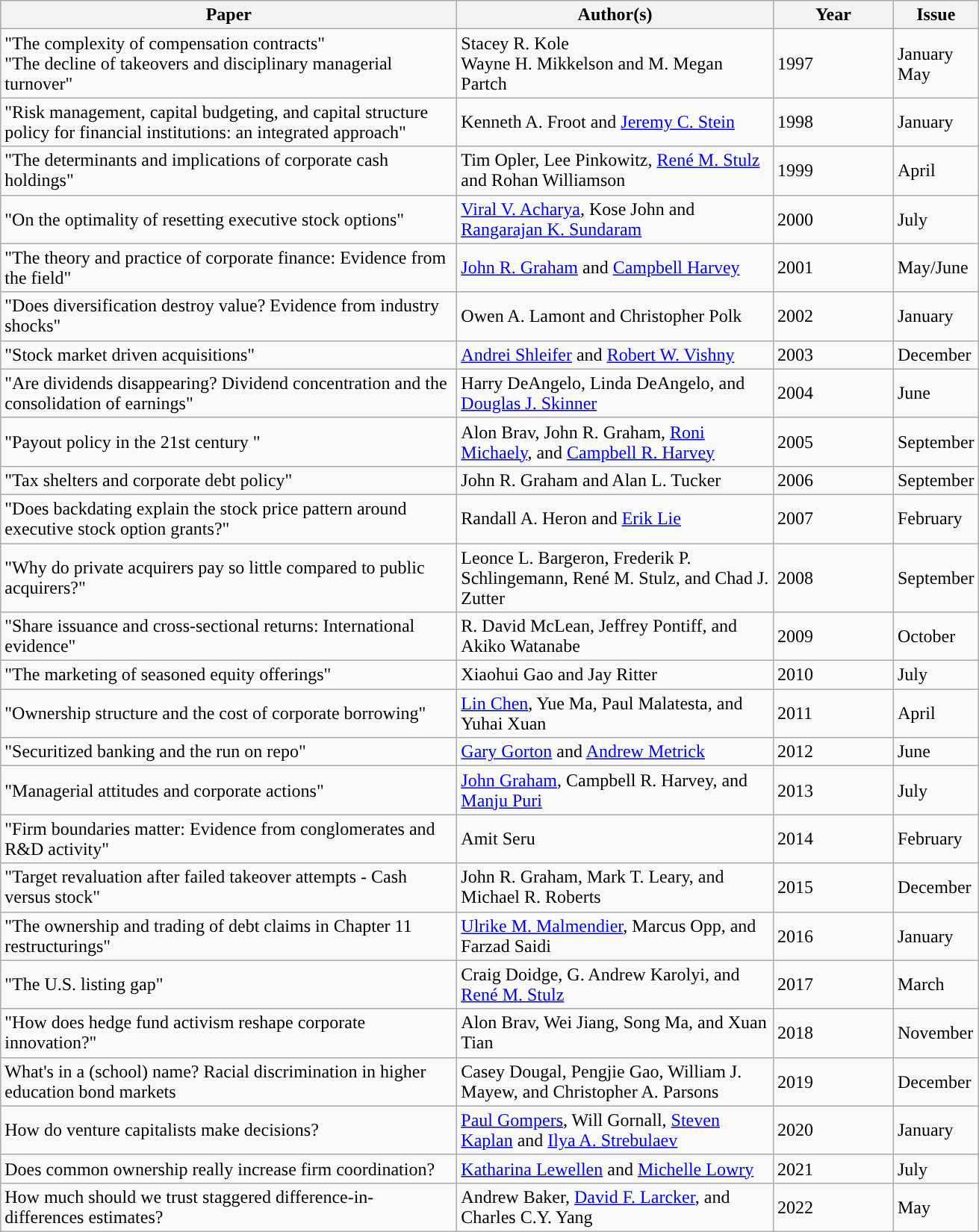<table class="wikitable">
<tr>
<th width="400">Paper</th>
<th width="275">Author(s)</th>
<th width="100">Year</th>
<th width="50">Issue</th>
</tr>
<tr>
<td>"The complexity of compensation contracts"<br>"The decline of takeovers and disciplinary managerial turnover"</td>
<td>Stacey R. Kole<br>Wayne H. Mikkelson and M. Megan Partch</td>
<td>1997</td>
<td>January<br>May</td>
</tr>
<tr>
<td>"Risk management, capital budgeting, and capital structure policy for financial institutions: an integrated approach"</td>
<td>Kenneth A. Froot and <a href='#'>Jeremy C. Stein</a></td>
<td>1998</td>
<td>January</td>
</tr>
<tr>
<td>"The determinants and implications of corporate cash holdings"</td>
<td>Tim Opler, Lee Pinkowitz, <a href='#'>René M. Stulz</a> and Rohan Williamson</td>
<td>1999</td>
<td>April</td>
</tr>
<tr>
<td>"On the optimality of resetting executive stock options"</td>
<td><a href='#'>Viral V. Acharya</a>, Kose John and <a href='#'>Rangarajan K. Sundaram</a></td>
<td>2000</td>
<td>July</td>
</tr>
<tr>
<td>"The theory and practice of corporate finance: Evidence from the field"</td>
<td><a href='#'>John R. Graham</a> and <a href='#'>Campbell Harvey</a></td>
<td>2001</td>
<td>May/June</td>
</tr>
<tr>
<td>"Does diversification destroy value? Evidence from industry shocks"</td>
<td>Owen A. Lamont and Christopher Polk</td>
<td>2002</td>
<td>January</td>
</tr>
<tr>
<td>"Stock market driven acquisitions"</td>
<td><a href='#'>Andrei Shleifer</a> and <a href='#'>Robert W. Vishny</a></td>
<td>2003</td>
<td>December</td>
</tr>
<tr>
<td>"Are dividends disappearing? Dividend concentration and the consolidation of earnings"</td>
<td>Harry DeAngelo, Linda DeAngelo, and <a href='#'>Douglas J. Skinner</a></td>
<td>2004</td>
<td>June</td>
</tr>
<tr>
<td>"Payout policy in the 21st century "</td>
<td>Alon Brav, John R. Graham, <a href='#'>Roni Michaely</a>, and <a href='#'>Campbell R. Harvey</a></td>
<td>2005</td>
<td>September</td>
</tr>
<tr>
<td>"Tax shelters and corporate debt policy"</td>
<td>John R. Graham and Alan L. Tucker</td>
<td>2006</td>
<td>September</td>
</tr>
<tr>
<td>"Does backdating explain the stock price pattern around executive stock option grants?"</td>
<td>Randall A. Heron and <a href='#'>Erik Lie</a></td>
<td>2007</td>
<td>February</td>
</tr>
<tr>
<td>"Why do private acquirers pay so little compared to public acquirers?"</td>
<td>Leonce L. Bargeron, Frederik P. Schlingemann, René M. Stulz, and Chad J. Zutter</td>
<td>2008</td>
<td>September</td>
</tr>
<tr>
<td>"Share issuance and cross-sectional returns: International evidence"</td>
<td>R. David McLean, Jeffrey Pontiff, and Akiko Watanabe</td>
<td>2009</td>
<td>October</td>
</tr>
<tr>
<td>"The marketing of seasoned equity offerings"</td>
<td>Xiaohui Gao and Jay Ritter</td>
<td>2010</td>
<td>July</td>
</tr>
<tr>
<td>"Ownership structure and the cost of corporate borrowing"</td>
<td><a href='#'>Lin Chen</a>, Yue Ma, Paul Malatesta, and Yuhai Xuan</td>
<td>2011</td>
<td>April</td>
</tr>
<tr>
<td>"Securitized banking and the run on repo"</td>
<td><a href='#'>Gary Gorton</a> and <a href='#'>Andrew Metrick</a></td>
<td>2012</td>
<td>June</td>
</tr>
<tr>
<td>"Managerial attitudes and corporate actions"</td>
<td><a href='#'>John Graham</a>, Campbell R. Harvey, and <a href='#'>Manju Puri</a></td>
<td>2013</td>
<td>July</td>
</tr>
<tr>
<td>"Firm boundaries matter: Evidence from conglomerates and R&D activity"</td>
<td>Amit Seru</td>
<td>2014</td>
<td>February</td>
</tr>
<tr>
<td>"Target revaluation after failed takeover attempts - Cash versus stock"</td>
<td>John R. Graham, Mark T. Leary, and Michael R. Roberts</td>
<td>2015</td>
<td>December</td>
</tr>
<tr>
<td>"The ownership and trading of debt claims in Chapter 11 restructurings"</td>
<td><a href='#'>Ulrike M. Malmendier</a>, Marcus Opp, and Farzad Saidi</td>
<td>2016</td>
<td>January</td>
</tr>
<tr>
<td>"The U.S. listing gap"</td>
<td>Craig Doidge, G. Andrew Karolyi, and <a href='#'>René M. Stulz</a></td>
<td>2017</td>
<td>March</td>
</tr>
<tr>
<td>"How does hedge fund activism reshape corporate innovation?"</td>
<td>Alon Brav, Wei Jiang, Song Ma, and Xuan Tian</td>
<td>2018</td>
<td>November</td>
</tr>
<tr>
<td>What's in a (school) name? Racial discrimination in higher education bond markets</td>
<td>Casey Dougal, Pengjie Gao, William J. Mayew, and Christopher A. Parsons</td>
<td>2019</td>
<td>December</td>
</tr>
<tr>
<td>How do venture capitalists make decisions?</td>
<td><a href='#'>Paul Gompers</a>, Will Gornall, <a href='#'>Steven Kaplan</a> and <a href='#'>Ilya A. Strebulaev</a></td>
<td>2020</td>
<td>January</td>
</tr>
<tr>
<td>Does common ownership really increase firm coordination?</td>
<td><a href='#'>Katharina Lewellen</a> and <a href='#'>Michelle Lowry</a></td>
<td>2021</td>
<td>July</td>
</tr>
<tr>
<td>How much should we trust staggered difference-in-differences estimates?</td>
<td>Andrew Baker, <a href='#'>David F. Larcker</a>, and Charles C.Y. Yang</td>
<td>2022</td>
<td>May</td>
</tr>
</table>
